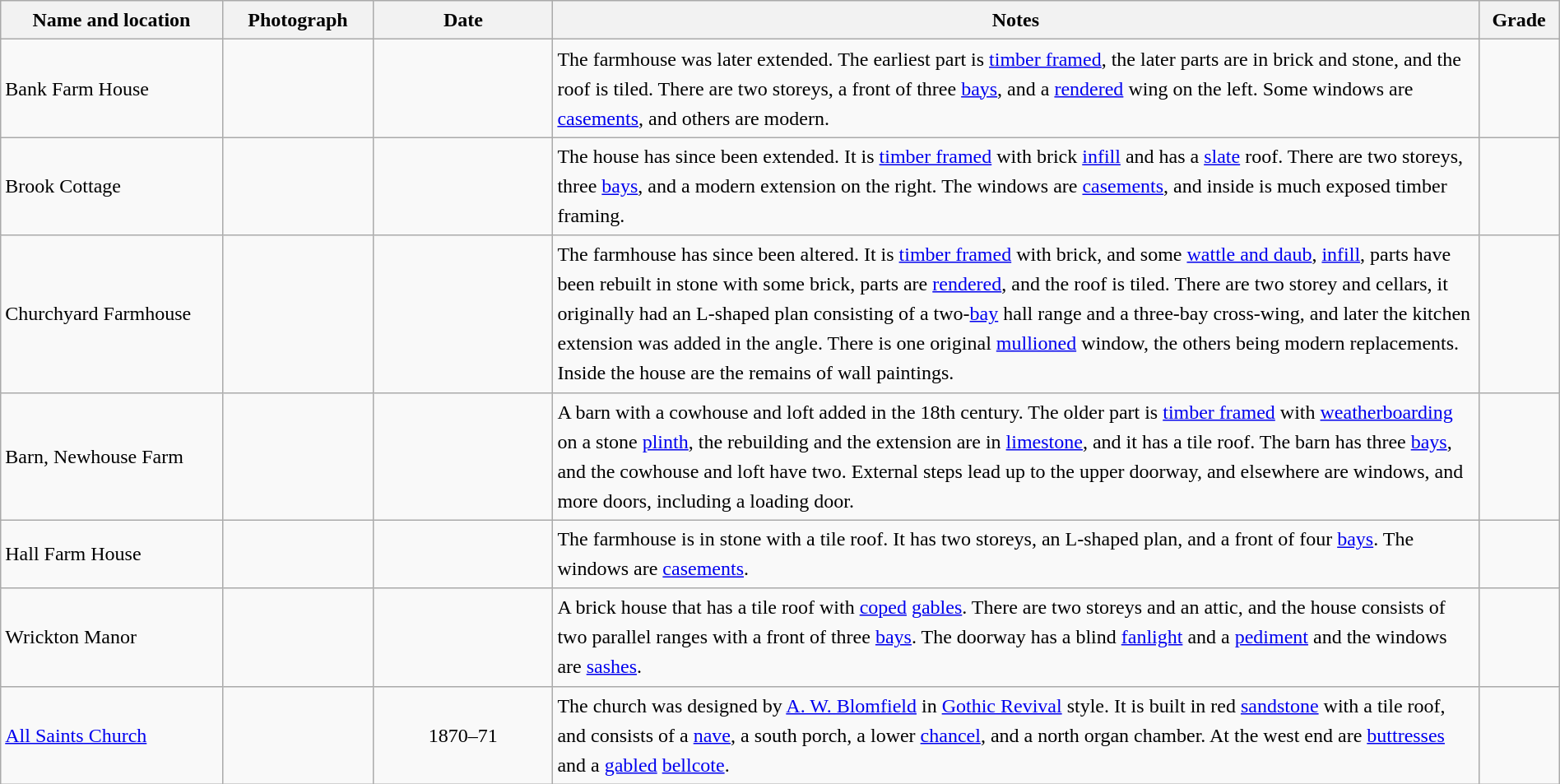<table class="wikitable sortable plainrowheaders" style="width:100%; border:0; text-align:left; line-height:150%;">
<tr>
<th scope="col"  style="width:150px">Name and location</th>
<th scope="col"  style="width:100px" class="unsortable">Photograph</th>
<th scope="col"  style="width:120px">Date</th>
<th scope="col"  style="width:650px" class="unsortable">Notes</th>
<th scope="col"  style="width:50px">Grade</th>
</tr>
<tr>
<td>Bank Farm House<br><small></small></td>
<td></td>
<td align="center"></td>
<td>The farmhouse was later extended.  The earliest part is <a href='#'>timber framed</a>, the later parts are in brick and stone, and the roof is tiled.  There are two storeys, a front of three <a href='#'>bays</a>, and a <a href='#'>rendered</a> wing on the left.  Some windows are <a href='#'>casements</a>, and others are modern.</td>
<td align="center" ></td>
</tr>
<tr>
<td>Brook Cottage<br><small></small></td>
<td></td>
<td align="center"></td>
<td>The house has since been extended.  It is <a href='#'>timber framed</a> with brick <a href='#'>infill</a> and has a <a href='#'>slate</a> roof.  There are two storeys, three <a href='#'>bays</a>, and a modern extension on the right.  The windows are <a href='#'>casements</a>, and inside is much exposed timber framing.</td>
<td align="center" ></td>
</tr>
<tr>
<td>Churchyard Farmhouse<br><small></small></td>
<td></td>
<td align="center"></td>
<td>The farmhouse has since been altered.  It is <a href='#'>timber framed</a> with brick, and some <a href='#'>wattle and daub</a>, <a href='#'>infill</a>, parts have been rebuilt in stone with some brick, parts are <a href='#'>rendered</a>, and the roof is tiled.  There are two storey and cellars, it originally had an L-shaped plan consisting of a two-<a href='#'>bay</a> hall range and a three-bay cross-wing, and later the kitchen extension was added in the angle.  There is one original <a href='#'>mullioned</a> window, the others being modern replacements.  Inside the house are the remains of wall paintings.</td>
<td align="center" ></td>
</tr>
<tr>
<td>Barn, Newhouse Farm<br><small></small></td>
<td></td>
<td align="center"></td>
<td>A barn with a cowhouse and loft added in the 18th century.  The older part is <a href='#'>timber framed</a> with <a href='#'>weatherboarding</a> on a stone <a href='#'>plinth</a>, the rebuilding and the extension are in <a href='#'>limestone</a>, and it has a tile roof.  The barn has three <a href='#'>bays</a>, and the cowhouse and loft have two.  External steps lead up to the upper doorway, and elsewhere are windows, and more doors, including a loading door.</td>
<td align="center" ></td>
</tr>
<tr>
<td>Hall Farm House<br><small></small></td>
<td></td>
<td align="center"></td>
<td>The farmhouse is in stone with a tile roof.  It has two storeys, an L-shaped plan, and a front of four <a href='#'>bays</a>.  The windows are <a href='#'>casements</a>.</td>
<td align="center" ></td>
</tr>
<tr>
<td>Wrickton Manor<br><small></small></td>
<td></td>
<td align="center"></td>
<td>A brick house that has a tile roof with <a href='#'>coped</a> <a href='#'>gables</a>.  There are two storeys and an attic, and the house consists of two parallel ranges with a front of three <a href='#'>bays</a>.  The doorway has a blind <a href='#'>fanlight</a> and a <a href='#'>pediment</a> and the windows are <a href='#'>sashes</a>.</td>
<td align="center" ></td>
</tr>
<tr>
<td><a href='#'>All Saints Church</a><br><small></small></td>
<td></td>
<td align="center">1870–71</td>
<td>The church was designed by <a href='#'>A. W. Blomfield</a> in <a href='#'>Gothic Revival</a> style.  It is built in red <a href='#'>sandstone</a> with a tile roof, and consists of a <a href='#'>nave</a>, a south porch, a lower <a href='#'>chancel</a>, and a north organ chamber.  At the west end are <a href='#'>buttresses</a> and a <a href='#'>gabled</a> <a href='#'>bellcote</a>.</td>
<td align="center" ></td>
</tr>
<tr>
</tr>
</table>
